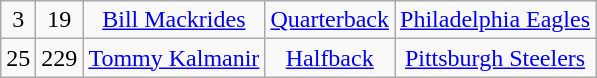<table class="wikitable" style="text-align:center">
<tr>
<td>3</td>
<td>19</td>
<td><a href='#'>Bill Mackrides</a></td>
<td><a href='#'>Quarterback</a></td>
<td><a href='#'>Philadelphia Eagles</a></td>
</tr>
<tr>
<td>25</td>
<td>229</td>
<td><a href='#'>Tommy Kalmanir</a></td>
<td><a href='#'>Halfback</a></td>
<td><a href='#'>Pittsburgh Steelers</a></td>
</tr>
</table>
